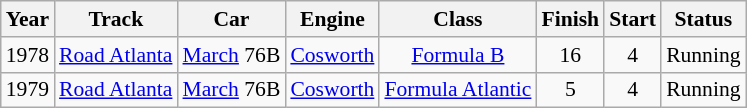<table class="wikitable" style="text-align:center; font-size:90%">
<tr>
<th>Year</th>
<th>Track</th>
<th>Car</th>
<th>Engine</th>
<th>Class</th>
<th>Finish</th>
<th>Start</th>
<th>Status</th>
</tr>
<tr>
<td>1978</td>
<td><a href='#'>Road Atlanta</a></td>
<td><a href='#'>March</a> 76B</td>
<td><a href='#'>Cosworth</a></td>
<td><a href='#'>Formula B</a></td>
<td>16</td>
<td>4</td>
<td>Running</td>
</tr>
<tr>
<td>1979</td>
<td><a href='#'>Road Atlanta</a></td>
<td><a href='#'>March</a> 76B</td>
<td><a href='#'>Cosworth</a></td>
<td><a href='#'>Formula Atlantic</a></td>
<td>5</td>
<td>4</td>
<td>Running</td>
</tr>
</table>
